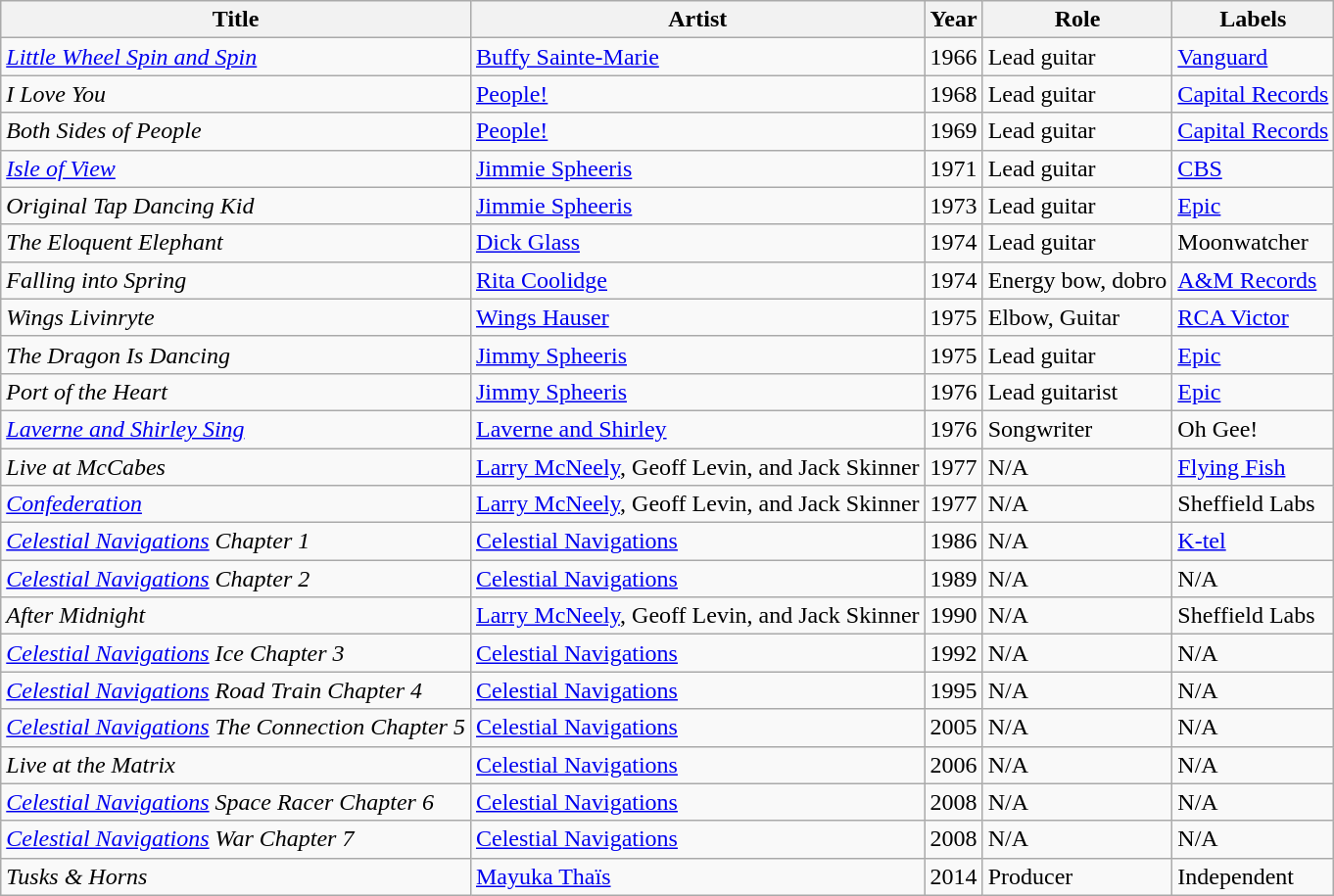<table class="wikitable">
<tr>
<th>Title</th>
<th>Artist</th>
<th>Year</th>
<th>Role</th>
<th>Labels</th>
</tr>
<tr>
<td><em><a href='#'>Little Wheel Spin and Spin</a></em></td>
<td><a href='#'>Buffy Sainte-Marie</a></td>
<td>1966</td>
<td>Lead guitar</td>
<td><a href='#'>Vanguard</a></td>
</tr>
<tr>
<td><em>I Love You</em></td>
<td><a href='#'>People!</a></td>
<td>1968</td>
<td>Lead guitar</td>
<td><a href='#'>Capital Records</a></td>
</tr>
<tr>
<td><em>Both Sides of People</em></td>
<td><a href='#'>People!</a></td>
<td>1969</td>
<td>Lead guitar</td>
<td><a href='#'>Capital Records</a></td>
</tr>
<tr>
<td><em><a href='#'>Isle of View</a></em></td>
<td><a href='#'>Jimmie Spheeris</a></td>
<td>1971</td>
<td>Lead guitar</td>
<td><a href='#'>CBS</a></td>
</tr>
<tr>
<td><em>Original Tap Dancing Kid</em></td>
<td><a href='#'>Jimmie Spheeris</a></td>
<td>1973</td>
<td>Lead guitar</td>
<td><a href='#'>Epic</a></td>
</tr>
<tr>
<td><em>The Eloquent Elephant</em></td>
<td><a href='#'>Dick Glass</a></td>
<td>1974</td>
<td>Lead guitar</td>
<td>Moonwatcher</td>
</tr>
<tr>
<td><em>Falling into Spring</em></td>
<td><a href='#'>Rita Coolidge</a></td>
<td>1974</td>
<td>Energy bow, dobro</td>
<td><a href='#'>A&M Records</a></td>
</tr>
<tr>
<td><em>Wings Livinryte</em></td>
<td><a href='#'>Wings Hauser</a></td>
<td>1975</td>
<td>Elbow, Guitar</td>
<td><a href='#'>RCA Victor</a></td>
</tr>
<tr>
<td><em>The Dragon Is Dancing</em></td>
<td><a href='#'>Jimmy Spheeris</a></td>
<td>1975</td>
<td>Lead guitar</td>
<td><a href='#'>Epic</a></td>
</tr>
<tr>
<td><em>Port of the Heart</em></td>
<td><a href='#'>Jimmy Spheeris</a></td>
<td>1976</td>
<td>Lead guitarist</td>
<td><a href='#'>Epic</a></td>
</tr>
<tr>
<td><em><a href='#'>Laverne and Shirley Sing</a></em></td>
<td><a href='#'>Laverne and Shirley</a></td>
<td>1976</td>
<td>Songwriter</td>
<td>Oh Gee!</td>
</tr>
<tr>
<td><em>Live at McCabes</em></td>
<td><a href='#'>Larry McNeely</a>, Geoff Levin, and Jack Skinner</td>
<td>1977</td>
<td>N/A</td>
<td><a href='#'>Flying Fish</a></td>
</tr>
<tr>
<td><em><a href='#'>Confederation</a></em></td>
<td><a href='#'>Larry McNeely</a>, Geoff Levin, and Jack Skinner</td>
<td>1977</td>
<td>N/A</td>
<td>Sheffield Labs</td>
</tr>
<tr>
<td><em><a href='#'>Celestial Navigations</a> Chapter 1</em></td>
<td><a href='#'>Celestial Navigations</a></td>
<td>1986</td>
<td>N/A</td>
<td><a href='#'>K-tel</a></td>
</tr>
<tr>
<td><em><a href='#'>Celestial Navigations</a> Chapter 2</em></td>
<td><a href='#'>Celestial Navigations</a></td>
<td>1989</td>
<td>N/A</td>
<td>N/A</td>
</tr>
<tr>
<td><em>After Midnight</em></td>
<td><a href='#'>Larry McNeely</a>, Geoff Levin, and Jack Skinner</td>
<td>1990</td>
<td>N/A</td>
<td>Sheffield Labs</td>
</tr>
<tr>
<td><em><a href='#'>Celestial Navigations</a> Ice Chapter 3</em></td>
<td><a href='#'>Celestial Navigations</a></td>
<td>1992</td>
<td>N/A</td>
<td>N/A</td>
</tr>
<tr>
<td><em><a href='#'>Celestial Navigations</a> Road Train Chapter 4</em></td>
<td><a href='#'>Celestial Navigations</a></td>
<td>1995</td>
<td>N/A</td>
<td>N/A</td>
</tr>
<tr>
<td><em><a href='#'>Celestial Navigations</a> The Connection Chapter 5</em></td>
<td><a href='#'>Celestial Navigations</a></td>
<td>2005</td>
<td>N/A</td>
<td>N/A</td>
</tr>
<tr>
<td><em>Live at the Matrix</em></td>
<td><a href='#'>Celestial Navigations</a></td>
<td>2006</td>
<td>N/A</td>
<td>N/A</td>
</tr>
<tr>
<td><em><a href='#'>Celestial Navigations</a> Space Racer Chapter 6</em></td>
<td><a href='#'>Celestial Navigations</a></td>
<td>2008</td>
<td>N/A</td>
<td>N/A</td>
</tr>
<tr>
<td><em><a href='#'>Celestial Navigations</a> War Chapter 7</em></td>
<td><a href='#'>Celestial Navigations</a></td>
<td>2008</td>
<td>N/A</td>
<td>N/A</td>
</tr>
<tr>
<td><em>Tusks & Horns</em></td>
<td><a href='#'>Mayuka Thaïs</a></td>
<td>2014</td>
<td>Producer</td>
<td>Independent</td>
</tr>
</table>
